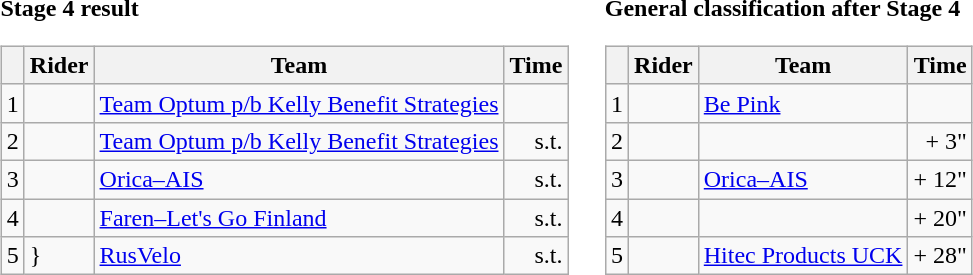<table>
<tr>
<td><strong>Stage 4 result</strong><br><table class="wikitable">
<tr>
<th></th>
<th>Rider</th>
<th>Team</th>
<th>Time</th>
</tr>
<tr>
<td>1</td>
<td></td>
<td><a href='#'>Team Optum p/b Kelly Benefit Strategies</a></td>
<td align="right"></td>
</tr>
<tr>
<td>2</td>
<td></td>
<td><a href='#'>Team Optum p/b Kelly Benefit Strategies</a></td>
<td align="right">s.t.</td>
</tr>
<tr>
<td>3</td>
<td></td>
<td><a href='#'>Orica–AIS</a></td>
<td align="right">s.t.</td>
</tr>
<tr>
<td>4</td>
<td></td>
<td><a href='#'>Faren–Let's Go Finland</a></td>
<td align="right">s.t.</td>
</tr>
<tr>
<td>5</td>
<td>}</td>
<td><a href='#'>RusVelo</a></td>
<td align="right">s.t.</td>
</tr>
</table>
</td>
<td></td>
<td><strong>General classification after Stage 4</strong><br><table class="wikitable">
<tr>
<th></th>
<th>Rider</th>
<th>Team</th>
<th>Time</th>
</tr>
<tr>
<td>1</td>
<td></td>
<td><a href='#'>Be Pink</a></td>
<td align="right"></td>
</tr>
<tr>
<td>2</td>
<td></td>
<td></td>
<td align="right">+ 3"</td>
</tr>
<tr>
<td>3</td>
<td></td>
<td><a href='#'>Orica–AIS</a></td>
<td align="right">+ 12"</td>
</tr>
<tr>
<td>4</td>
<td></td>
<td></td>
<td align="right">+ 20"</td>
</tr>
<tr>
<td>5</td>
<td></td>
<td><a href='#'>Hitec Products UCK</a></td>
<td align="right">+ 28"</td>
</tr>
</table>
</td>
</tr>
</table>
